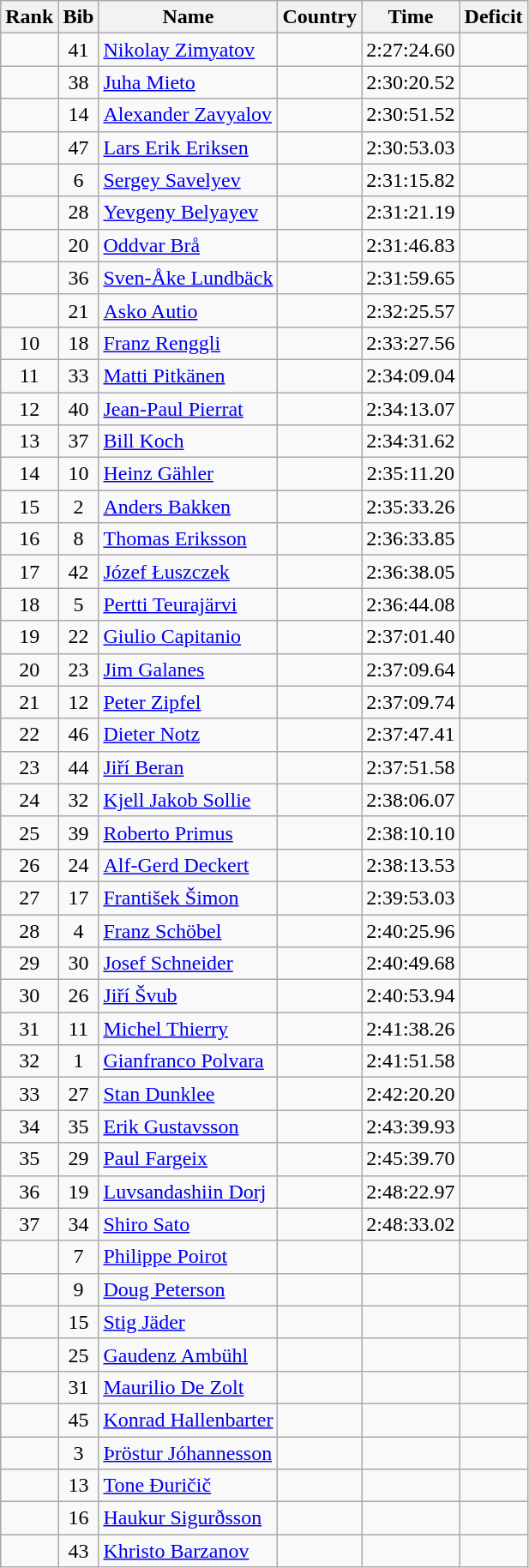<table class="wikitable sortable" style="text-align:center">
<tr>
<th>Rank</th>
<th>Bib</th>
<th>Name</th>
<th>Country</th>
<th>Time</th>
<th>Deficit</th>
</tr>
<tr>
<td></td>
<td>41</td>
<td style="text-align:left;"><a href='#'>Nikolay Zimyatov</a></td>
<td style="text-align:left;"></td>
<td>2:27:24.60</td>
<td></td>
</tr>
<tr>
<td></td>
<td>38</td>
<td style="text-align:left;"><a href='#'>Juha Mieto</a></td>
<td style="text-align:left;"></td>
<td>2:30:20.52</td>
<td align=right></td>
</tr>
<tr>
<td></td>
<td>14</td>
<td style="text-align:left;"><a href='#'>Alexander Zavyalov</a></td>
<td style="text-align:left;"></td>
<td>2:30:51.52</td>
<td align=right></td>
</tr>
<tr>
<td></td>
<td>47</td>
<td style="text-align:left;"><a href='#'>Lars Erik Eriksen</a></td>
<td style="text-align:left;"></td>
<td>2:30:53.03</td>
<td align=right></td>
</tr>
<tr>
<td></td>
<td>6</td>
<td style="text-align:left;"><a href='#'>Sergey Savelyev</a></td>
<td style="text-align:left;"></td>
<td>2:31:15.82</td>
<td align=right></td>
</tr>
<tr>
<td></td>
<td>28</td>
<td style="text-align:left;"><a href='#'>Yevgeny Belyayev</a></td>
<td style="text-align:left;"></td>
<td>2:31:21.19</td>
<td align=right></td>
</tr>
<tr>
<td></td>
<td>20</td>
<td style="text-align:left;"><a href='#'>Oddvar Brå</a></td>
<td style="text-align:left;"></td>
<td>2:31:46.83</td>
<td align=right></td>
</tr>
<tr>
<td></td>
<td>36</td>
<td style="text-align:left;"><a href='#'>Sven-Åke Lundbäck</a></td>
<td style="text-align:left;"></td>
<td>2:31:59.65</td>
<td align=right></td>
</tr>
<tr>
<td></td>
<td>21</td>
<td style="text-align:left;"><a href='#'>Asko Autio</a></td>
<td style="text-align:left;"></td>
<td>2:32:25.57</td>
<td align=right></td>
</tr>
<tr>
<td>10</td>
<td>18</td>
<td style="text-align:left;"><a href='#'>Franz Renggli</a></td>
<td style="text-align:left;"></td>
<td>2:33:27.56</td>
<td align=right></td>
</tr>
<tr>
<td>11</td>
<td>33</td>
<td style="text-align:left;"><a href='#'>Matti Pitkänen</a></td>
<td style="text-align:left;"></td>
<td>2:34:09.04</td>
<td align=right></td>
</tr>
<tr>
<td>12</td>
<td>40</td>
<td style="text-align:left;"><a href='#'>Jean-Paul Pierrat</a></td>
<td style="text-align:left;"></td>
<td>2:34:13.07</td>
<td align=right></td>
</tr>
<tr>
<td>13</td>
<td>37</td>
<td style="text-align:left;"><a href='#'>Bill Koch</a></td>
<td style="text-align:left;"></td>
<td>2:34:31.62</td>
<td align=right></td>
</tr>
<tr>
<td>14</td>
<td>10</td>
<td style="text-align:left;"><a href='#'>Heinz Gähler</a></td>
<td style="text-align:left;"></td>
<td>2:35:11.20</td>
<td align=right></td>
</tr>
<tr>
<td>15</td>
<td>2</td>
<td style="text-align:left;"><a href='#'>Anders Bakken</a></td>
<td style="text-align:left;"></td>
<td>2:35:33.26</td>
<td align=right></td>
</tr>
<tr>
<td>16</td>
<td>8</td>
<td style="text-align:left;"><a href='#'>Thomas Eriksson</a></td>
<td style="text-align:left;"></td>
<td>2:36:33.85</td>
<td align=right></td>
</tr>
<tr>
<td>17</td>
<td>42</td>
<td style="text-align:left;"><a href='#'>Józef Łuszczek</a></td>
<td style="text-align:left;"></td>
<td>2:36:38.05</td>
<td align=right></td>
</tr>
<tr>
<td>18</td>
<td>5</td>
<td style="text-align:left;"><a href='#'>Pertti Teurajärvi</a></td>
<td style="text-align:left;"></td>
<td>2:36:44.08</td>
<td align=right></td>
</tr>
<tr>
<td>19</td>
<td>22</td>
<td style="text-align:left;"><a href='#'>Giulio Capitanio</a></td>
<td style="text-align:left;"></td>
<td>2:37:01.40</td>
<td align=right></td>
</tr>
<tr>
<td>20</td>
<td>23</td>
<td style="text-align:left;"><a href='#'>Jim Galanes</a></td>
<td style="text-align:left;"></td>
<td>2:37:09.64</td>
<td align=right></td>
</tr>
<tr>
<td>21</td>
<td>12</td>
<td style="text-align:left;"><a href='#'>Peter Zipfel</a></td>
<td style="text-align:left;"></td>
<td>2:37:09.74</td>
<td align=right></td>
</tr>
<tr>
<td>22</td>
<td>46</td>
<td style="text-align:left;"><a href='#'>Dieter Notz</a></td>
<td style="text-align:left;"></td>
<td>2:37:47.41</td>
<td align=right></td>
</tr>
<tr>
<td>23</td>
<td>44</td>
<td style="text-align:left;"><a href='#'>Jiří Beran</a></td>
<td style="text-align:left;"></td>
<td>2:37:51.58</td>
<td align=right></td>
</tr>
<tr>
<td>24</td>
<td>32</td>
<td style="text-align:left;"><a href='#'>Kjell Jakob Sollie</a></td>
<td style="text-align:left;"></td>
<td>2:38:06.07</td>
<td align=right></td>
</tr>
<tr>
<td>25</td>
<td>39</td>
<td style="text-align:left;"><a href='#'>Roberto Primus</a></td>
<td style="text-align:left;"></td>
<td>2:38:10.10</td>
<td align=right></td>
</tr>
<tr>
<td>26</td>
<td>24</td>
<td style="text-align:left;"><a href='#'>Alf-Gerd Deckert</a></td>
<td style="text-align:left;"></td>
<td>2:38:13.53</td>
<td align=right></td>
</tr>
<tr>
<td>27</td>
<td>17</td>
<td style="text-align:left;"><a href='#'>František Šimon</a></td>
<td style="text-align:left;"></td>
<td>2:39:53.03</td>
<td align=right></td>
</tr>
<tr>
<td>28</td>
<td>4</td>
<td style="text-align:left;"><a href='#'>Franz Schöbel</a></td>
<td style="text-align:left;"></td>
<td>2:40:25.96</td>
<td align=right></td>
</tr>
<tr>
<td>29</td>
<td>30</td>
<td style="text-align:left;"><a href='#'>Josef Schneider</a></td>
<td style="text-align:left;"></td>
<td>2:40:49.68</td>
<td align=right></td>
</tr>
<tr>
<td>30</td>
<td>26</td>
<td style="text-align:left;"><a href='#'>Jiří Švub</a></td>
<td style="text-align:left;"></td>
<td>2:40:53.94</td>
<td align=right></td>
</tr>
<tr>
<td>31</td>
<td>11</td>
<td style="text-align:left;"><a href='#'>Michel Thierry</a></td>
<td style="text-align:left;"></td>
<td>2:41:38.26</td>
<td align=right></td>
</tr>
<tr>
<td>32</td>
<td>1</td>
<td style="text-align:left;"><a href='#'>Gianfranco Polvara</a></td>
<td style="text-align:left;"></td>
<td>2:41:51.58</td>
<td align=right></td>
</tr>
<tr>
<td>33</td>
<td>27</td>
<td style="text-align:left;"><a href='#'>Stan Dunklee</a></td>
<td style="text-align:left;"></td>
<td>2:42:20.20</td>
<td align=right></td>
</tr>
<tr>
<td>34</td>
<td>35</td>
<td style="text-align:left;"><a href='#'>Erik Gustavsson</a></td>
<td style="text-align:left;"></td>
<td>2:43:39.93</td>
<td align=right></td>
</tr>
<tr>
<td>35</td>
<td>29</td>
<td style="text-align:left;"><a href='#'>Paul Fargeix</a></td>
<td style="text-align:left;"></td>
<td>2:45:39.70</td>
<td align=right></td>
</tr>
<tr>
<td>36</td>
<td>19</td>
<td style="text-align:left;"><a href='#'>Luvsandashiin Dorj</a></td>
<td style="text-align:left;"></td>
<td>2:48:22.97</td>
<td align=right></td>
</tr>
<tr>
<td>37</td>
<td>34</td>
<td style="text-align:left;"><a href='#'>Shiro Sato</a></td>
<td style="text-align:left;"></td>
<td>2:48:33.02</td>
<td align=right></td>
</tr>
<tr>
<td></td>
<td>7</td>
<td style="text-align:left;"><a href='#'>Philippe Poirot</a></td>
<td style="text-align:left;"></td>
<td></td>
<td></td>
</tr>
<tr>
<td></td>
<td>9</td>
<td style="text-align:left;"><a href='#'>Doug Peterson</a></td>
<td style="text-align:left;"></td>
<td></td>
<td></td>
</tr>
<tr>
<td></td>
<td>15</td>
<td style="text-align:left;"><a href='#'>Stig Jäder</a></td>
<td style="text-align:left;"></td>
<td></td>
<td></td>
</tr>
<tr>
<td></td>
<td>25</td>
<td style="text-align:left;"><a href='#'>Gaudenz Ambühl</a></td>
<td style="text-align:left;"></td>
<td></td>
<td></td>
</tr>
<tr>
<td></td>
<td>31</td>
<td style="text-align:left;"><a href='#'>Maurilio De Zolt</a></td>
<td style="text-align:left;"></td>
<td></td>
<td></td>
</tr>
<tr>
<td></td>
<td>45</td>
<td style="text-align:left;"><a href='#'>Konrad Hallenbarter</a></td>
<td style="text-align:left;"></td>
<td></td>
<td></td>
</tr>
<tr>
<td></td>
<td>3</td>
<td style="text-align:left;"><a href='#'>Þröstur Jóhannesson</a></td>
<td style="text-align:left;"></td>
<td></td>
<td></td>
</tr>
<tr>
<td></td>
<td>13</td>
<td style="text-align:left;"><a href='#'>Tone Ðuričič</a></td>
<td style="text-align:left;"></td>
<td></td>
<td></td>
</tr>
<tr>
<td></td>
<td>16</td>
<td style="text-align:left;"><a href='#'>Haukur Sigurðsson</a></td>
<td style="text-align:left;"></td>
<td></td>
<td></td>
</tr>
<tr>
<td></td>
<td>43</td>
<td style="text-align:left;"><a href='#'>Khristo Barzanov</a></td>
<td style="text-align:left;"></td>
<td></td>
<td></td>
</tr>
</table>
